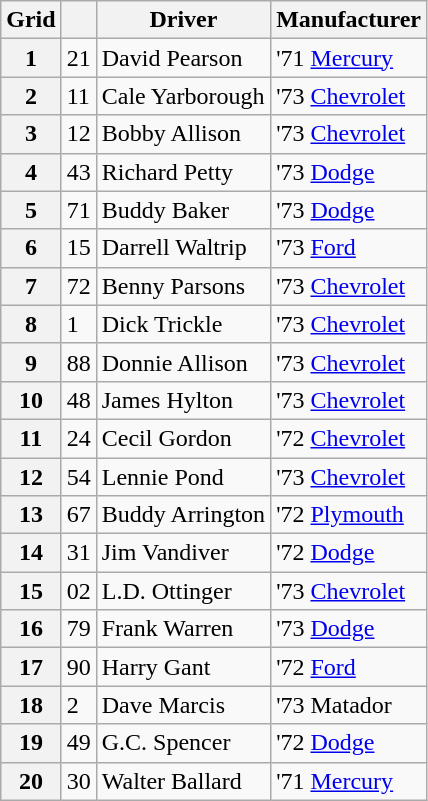<table class="wikitable">
<tr>
<th>Grid</th>
<th></th>
<th>Driver</th>
<th>Manufacturer</th>
</tr>
<tr>
<th>1</th>
<td>21</td>
<td>David Pearson</td>
<td>'71 <a href='#'>Mercury</a></td>
</tr>
<tr>
<th>2</th>
<td>11</td>
<td>Cale Yarborough</td>
<td>'73 <a href='#'>Chevrolet</a></td>
</tr>
<tr>
<th>3</th>
<td>12</td>
<td>Bobby Allison</td>
<td>'73 <a href='#'>Chevrolet</a></td>
</tr>
<tr>
<th>4</th>
<td>43</td>
<td>Richard Petty</td>
<td>'73 <a href='#'>Dodge</a></td>
</tr>
<tr>
<th>5</th>
<td>71</td>
<td>Buddy Baker</td>
<td>'73 <a href='#'>Dodge</a></td>
</tr>
<tr>
<th>6</th>
<td>15</td>
<td>Darrell Waltrip</td>
<td>'73 <a href='#'>Ford</a></td>
</tr>
<tr>
<th>7</th>
<td>72</td>
<td>Benny Parsons</td>
<td>'73 <a href='#'>Chevrolet</a></td>
</tr>
<tr>
<th>8</th>
<td>1</td>
<td>Dick Trickle</td>
<td>'73 <a href='#'>Chevrolet</a></td>
</tr>
<tr>
<th>9</th>
<td>88</td>
<td>Donnie Allison</td>
<td>'73 <a href='#'>Chevrolet</a></td>
</tr>
<tr>
<th>10</th>
<td>48</td>
<td>James Hylton</td>
<td>'73 <a href='#'>Chevrolet</a></td>
</tr>
<tr>
<th>11</th>
<td>24</td>
<td>Cecil Gordon</td>
<td>'72 <a href='#'>Chevrolet</a></td>
</tr>
<tr>
<th>12</th>
<td>54</td>
<td>Lennie Pond</td>
<td>'73 <a href='#'>Chevrolet</a></td>
</tr>
<tr>
<th>13</th>
<td>67</td>
<td>Buddy Arrington</td>
<td>'72 <a href='#'>Plymouth</a></td>
</tr>
<tr>
<th>14</th>
<td>31</td>
<td>Jim Vandiver</td>
<td>'72 <a href='#'>Dodge</a></td>
</tr>
<tr>
<th>15</th>
<td>02</td>
<td>L.D. Ottinger</td>
<td>'73 <a href='#'>Chevrolet</a></td>
</tr>
<tr>
<th>16</th>
<td>79</td>
<td>Frank Warren</td>
<td>'73 <a href='#'>Dodge</a></td>
</tr>
<tr>
<th>17</th>
<td>90</td>
<td>Harry Gant</td>
<td>'72 <a href='#'>Ford</a></td>
</tr>
<tr>
<th>18</th>
<td>2</td>
<td>Dave Marcis</td>
<td>'73 Matador</td>
</tr>
<tr>
<th>19</th>
<td>49</td>
<td>G.C. Spencer</td>
<td>'72 <a href='#'>Dodge</a></td>
</tr>
<tr>
<th>20</th>
<td>30</td>
<td>Walter Ballard</td>
<td>'71 <a href='#'>Mercury</a></td>
</tr>
</table>
